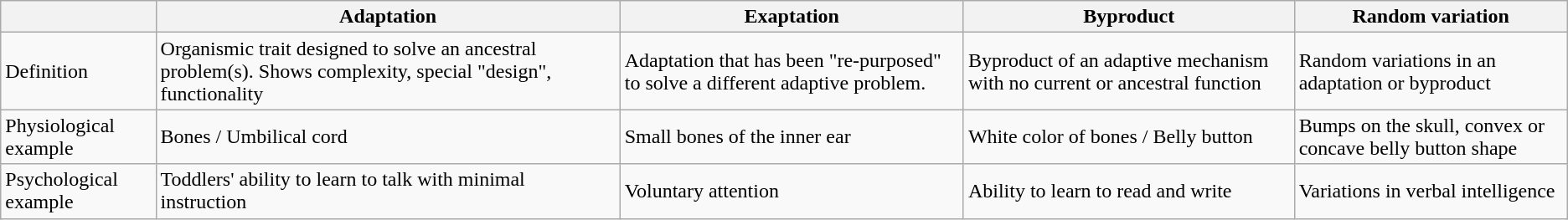<table class="wikitable">
<tr>
<th></th>
<th>Adaptation</th>
<th>Exaptation</th>
<th>Byproduct</th>
<th>Random variation</th>
</tr>
<tr>
<td>Definition</td>
<td>Organismic trait designed to solve an ancestral problem(s). Shows complexity, special "design", functionality</td>
<td>Adaptation that has been "re-purposed" to solve a different adaptive problem.</td>
<td>Byproduct of an adaptive mechanism with no current or ancestral function</td>
<td>Random variations in an adaptation or byproduct</td>
</tr>
<tr>
<td>Physiological example</td>
<td>Bones / Umbilical cord</td>
<td>Small bones of the inner ear</td>
<td>White color of bones / Belly button</td>
<td>Bumps on the skull, convex or concave belly button shape</td>
</tr>
<tr>
<td>Psychological example</td>
<td>Toddlers' ability to learn to talk with minimal instruction</td>
<td>Voluntary attention</td>
<td>Ability to learn to read and write</td>
<td>Variations in verbal intelligence</td>
</tr>
</table>
